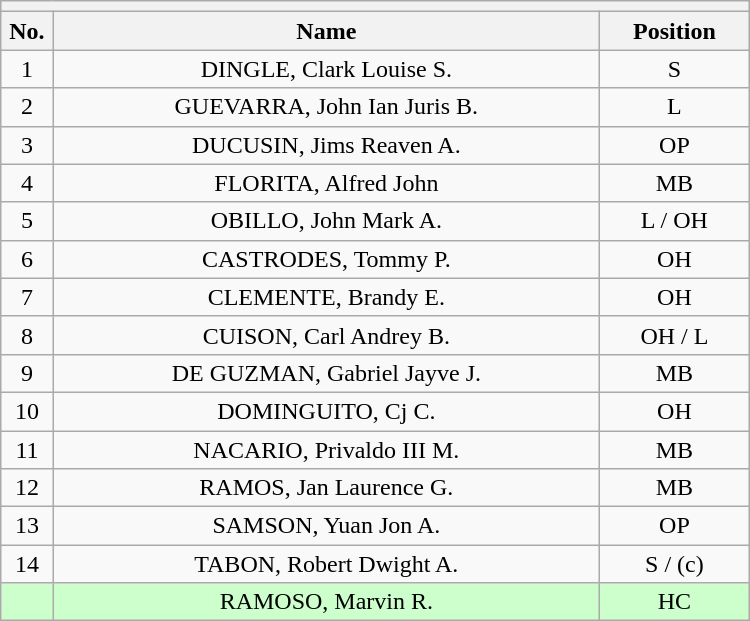<table class="wikitable mw-collapsible mw-collapsed" style="text-align:center; width:500px; border:none">
<tr>
<th style="text-align:center" colspan="3"></th>
</tr>
<tr>
<th style="width:7%">No.</th>
<th>Name</th>
<th style="width:20%">Position</th>
</tr>
<tr>
<td>1</td>
<td>DINGLE, Clark Louise S.</td>
<td>S</td>
</tr>
<tr>
<td>2</td>
<td>GUEVARRA, John Ian Juris B.</td>
<td>L</td>
</tr>
<tr>
<td>3</td>
<td>DUCUSIN, Jims Reaven A.</td>
<td>OP</td>
</tr>
<tr>
<td>4</td>
<td>FLORITA, Alfred John</td>
<td>MB</td>
</tr>
<tr>
<td>5</td>
<td>OBILLO, John Mark A.</td>
<td>L / OH</td>
</tr>
<tr>
<td>6</td>
<td>CASTRODES, Tommy P.</td>
<td>OH</td>
</tr>
<tr>
<td>7</td>
<td>CLEMENTE, Brandy E.</td>
<td>OH</td>
</tr>
<tr>
<td>8</td>
<td>CUISON, Carl Andrey B.</td>
<td>OH / L</td>
</tr>
<tr>
<td>9</td>
<td>DE GUZMAN, Gabriel Jayve J.</td>
<td>MB</td>
</tr>
<tr>
<td>10</td>
<td>DOMINGUITO, Cj C.</td>
<td>OH</td>
</tr>
<tr>
<td>11</td>
<td>NACARIO, Privaldo III M.</td>
<td>MB</td>
</tr>
<tr>
<td>12</td>
<td>RAMOS, Jan Laurence G.</td>
<td>MB</td>
</tr>
<tr>
<td>13</td>
<td>SAMSON, Yuan Jon A.</td>
<td>OP</td>
</tr>
<tr>
<td>14</td>
<td>TABON, Robert Dwight A.</td>
<td>S / (c)</td>
</tr>
<tr bgcolor=#CCFFCC>
<td></td>
<td>RAMOSO, Marvin R.</td>
<td>HC</td>
</tr>
</table>
